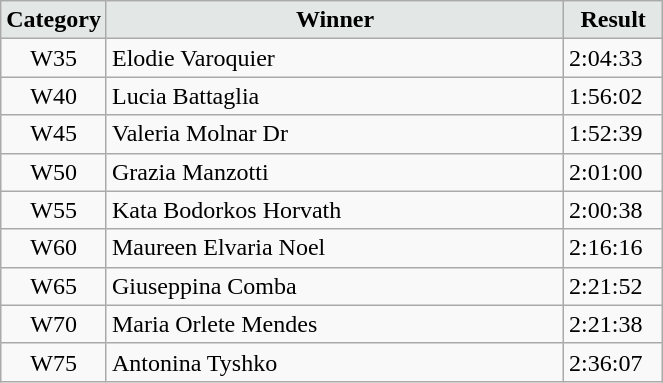<table class="wikitable" width=35%>
<tr>
<td width=15% align="center" bgcolor=#E3E7E6><strong>Category</strong></td>
<td align="center" bgcolor=#E3E7E6> <strong>Winner</strong></td>
<td width=15% align="center" bgcolor=#E3E7E6><strong>Result</strong></td>
</tr>
<tr>
<td align="center">W35</td>
<td> Elodie Varoquier</td>
<td>2:04:33</td>
</tr>
<tr>
<td align="center">W40</td>
<td> Lucia Battaglia</td>
<td>1:56:02</td>
</tr>
<tr>
<td align="center">W45</td>
<td> Valeria Molnar Dr</td>
<td>1:52:39</td>
</tr>
<tr>
<td align="center">W50</td>
<td> Grazia Manzotti</td>
<td>2:01:00</td>
</tr>
<tr>
<td align="center">W55</td>
<td> Kata Bodorkos Horvath</td>
<td>2:00:38</td>
</tr>
<tr>
<td align="center">W60</td>
<td> Maureen Elvaria Noel</td>
<td>2:16:16</td>
</tr>
<tr>
<td align="center">W65</td>
<td> Giuseppina Comba</td>
<td>2:21:52</td>
</tr>
<tr>
<td align="center">W70</td>
<td> Maria Orlete Mendes</td>
<td>2:21:38</td>
</tr>
<tr>
<td align="center">W75</td>
<td> Antonina Tyshko</td>
<td>2:36:07</td>
</tr>
</table>
